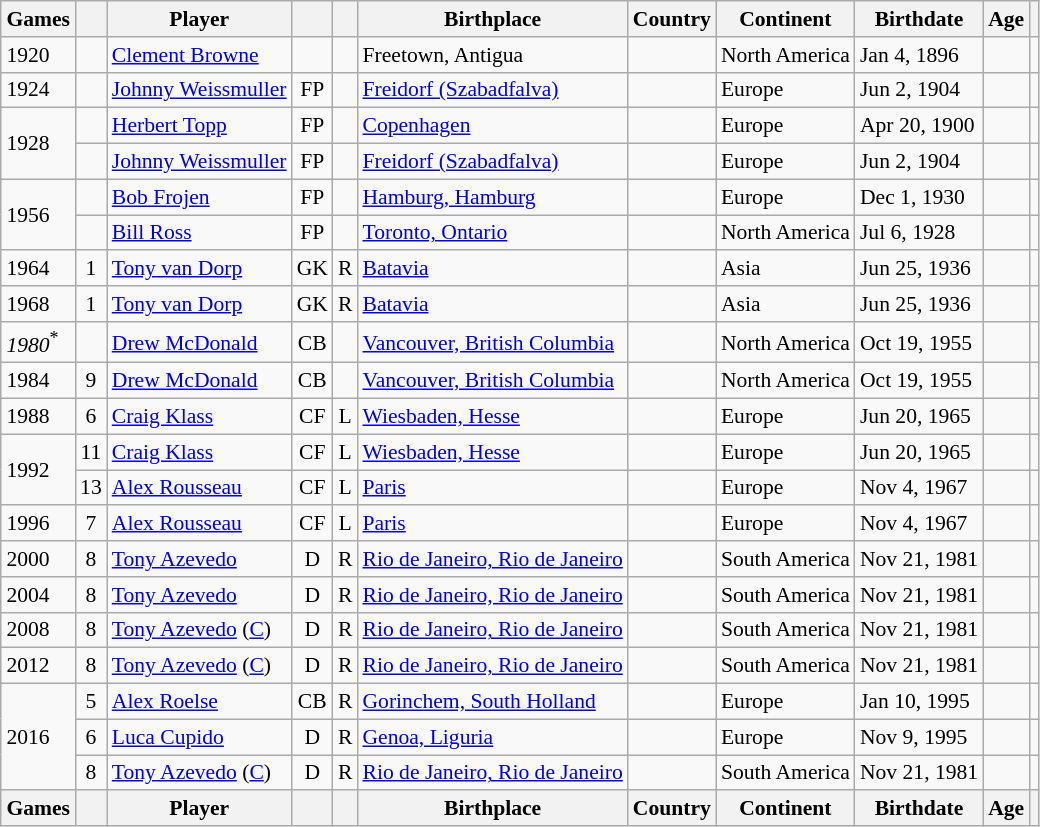<table class="wikitable sortable" style="text-align: left; font-size: 90%; margin-left: 1em;">
<tr>
<th>Games</th>
<th></th>
<th>Player</th>
<th></th>
<th></th>
<th>Birthplace</th>
<th>Country</th>
<th>Continent</th>
<th>Birthdate</th>
<th>Age</th>
<th></th>
</tr>
<tr>
<td>1920</td>
<td style="text-align: center;"></td>
<td data-sort-value="Browne, Clement"><a href='#'>Clement Browne</a></td>
<td style="text-align: center;"></td>
<td style="text-align: center;"></td>
<td>Freetown, Antigua</td>
<td></td>
<td>North America</td>
<td>Jan 4, 1896</td>
<td style="text-align: center;"></td>
<td></td>
</tr>
<tr>
<td>1924 </td>
<td style="text-align: center;"></td>
<td data-sort-value="Weissmuller, Johnny"><a href='#'>Johnny Weissmuller</a></td>
<td style="text-align: center;">FP</td>
<td style="text-align: center;"></td>
<td><a href='#'>Freidorf (Szabadfalva)</a></td>
<td></td>
<td>Europe</td>
<td>Jun 2, 1904</td>
<td style="text-align: center;"></td>
<td></td>
</tr>
<tr>
<td rowspan="2">1928</td>
<td style="text-align: center;"></td>
<td data-sort-value="Topp, Herbert"><a href='#'>Herbert Topp</a></td>
<td style="text-align: center;">FP</td>
<td style="text-align: center;"></td>
<td><a href='#'>Copenhagen</a></td>
<td></td>
<td>Europe</td>
<td>Apr 20, 1900</td>
<td style="text-align: center;"></td>
<td></td>
</tr>
<tr>
<td style="text-align: center;"></td>
<td data-sort-value="Weissmuller, Johnny"><a href='#'>Johnny Weissmuller</a></td>
<td style="text-align: center;">FP</td>
<td style="text-align: center;"></td>
<td><a href='#'>Freidorf (Szabadfalva)</a></td>
<td></td>
<td>Europe</td>
<td>Jun 2, 1904</td>
<td style="text-align: center;"></td>
<td></td>
</tr>
<tr>
<td rowspan="2">1956</td>
<td style="text-align: center;"></td>
<td data-sort-value="Frojen, Bob"><a href='#'>Bob Frojen</a></td>
<td style="text-align: center;">FP</td>
<td style="text-align: center;"></td>
<td><a href='#'>Hamburg, Hamburg</a></td>
<td></td>
<td>Europe</td>
<td>Dec 1, 1930</td>
<td style="text-align: center;"></td>
<td></td>
</tr>
<tr>
<td style="text-align: center;"></td>
<td data-sort-value="Ross, Bill"><a href='#'>Bill Ross</a></td>
<td style="text-align: center;">FP</td>
<td style="text-align: center;"></td>
<td><a href='#'>Toronto, Ontario</a></td>
<td></td>
<td>North America</td>
<td>Jul 6, 1928</td>
<td style="text-align: center;"></td>
<td></td>
</tr>
<tr>
<td>1964</td>
<td style="text-align: center;">1</td>
<td data-sort-value="van Dorp, Tony"><a href='#'>Tony van Dorp</a></td>
<td style="text-align: center;">GK</td>
<td style="text-align: center;">R</td>
<td><a href='#'>Batavia</a></td>
<td></td>
<td>Asia</td>
<td>Jun 25, 1936</td>
<td style="text-align: center;"></td>
<td></td>
</tr>
<tr>
<td>1968</td>
<td style="text-align: center;">1</td>
<td data-sort-value="van Dorp, Tony"><a href='#'>Tony van Dorp</a></td>
<td style="text-align: center;">GK</td>
<td style="text-align: center;">R</td>
<td><a href='#'>Batavia</a></td>
<td></td>
<td>Asia</td>
<td>Jun 25, 1936</td>
<td style="text-align: center;"></td>
<td></td>
</tr>
<tr>
<td><em>1980</em><sup>*</sup></td>
<td style="text-align: center;"></td>
<td data-sort-value="McDonald, Drew"><a href='#'>Drew McDonald</a></td>
<td style="text-align: center;">CB</td>
<td style="text-align: center;"></td>
<td><a href='#'>Vancouver, British Columbia</a></td>
<td></td>
<td>North America</td>
<td>Oct 19, 1955</td>
<td style="text-align: center;"></td>
<td></td>
</tr>
<tr>
<td>1984 </td>
<td style="text-align: center;">9</td>
<td data-sort-value="McDonald, Drew"><a href='#'>Drew McDonald</a></td>
<td style="text-align: center;">CB</td>
<td style="text-align: center;"></td>
<td><a href='#'>Vancouver, British Columbia</a></td>
<td></td>
<td>North America</td>
<td>Oct 19, 1955</td>
<td style="text-align: center;"></td>
<td></td>
</tr>
<tr>
<td>1988 </td>
<td style="text-align: center;">6</td>
<td data-sort-value="Klass, Craig"><a href='#'>Craig Klass</a></td>
<td style="text-align: center;">CF</td>
<td style="text-align: center;">L</td>
<td><a href='#'>Wiesbaden, Hesse</a></td>
<td></td>
<td>Europe</td>
<td>Jun 20, 1965</td>
<td style="text-align: center;"></td>
<td></td>
</tr>
<tr>
<td rowspan="2">1992</td>
<td style="text-align: center;">11</td>
<td data-sort-value="Klass, Craig"><a href='#'>Craig Klass</a></td>
<td style="text-align: center;">CF</td>
<td style="text-align: center;">L</td>
<td><a href='#'>Wiesbaden, Hesse</a></td>
<td></td>
<td>Europe</td>
<td>Jun 20, 1965</td>
<td style="text-align: center;"></td>
<td></td>
</tr>
<tr>
<td style="text-align: center;">13</td>
<td data-sort-value="Rousseau, Alex"><a href='#'>Alex Rousseau</a></td>
<td style="text-align: center;">CF</td>
<td style="text-align: center;">L</td>
<td><a href='#'>Paris</a></td>
<td></td>
<td>Europe</td>
<td>Nov 4, 1967</td>
<td style="text-align: center;"></td>
<td></td>
</tr>
<tr>
<td>1996</td>
<td style="text-align: center;">7</td>
<td data-sort-value="Rousseau, Alex"><a href='#'>Alex Rousseau</a></td>
<td style="text-align: center;">CF</td>
<td style="text-align: center;">L</td>
<td><a href='#'>Paris</a></td>
<td></td>
<td>Europe</td>
<td>Nov 4, 1967</td>
<td style="text-align: center;"></td>
<td></td>
</tr>
<tr>
<td>2000</td>
<td style="text-align: center;">8</td>
<td data-sort-value="Azevedo, Tony"><a href='#'>Tony Azevedo</a></td>
<td style="text-align: center;">D</td>
<td style="text-align: center;">R</td>
<td><a href='#'>Rio de Janeiro, Rio de Janeiro</a></td>
<td></td>
<td>South America</td>
<td>Nov 21, 1981</td>
<td style="text-align: center;"></td>
<td></td>
</tr>
<tr>
<td>2004</td>
<td style="text-align: center;">8</td>
<td data-sort-value="Azevedo, Tony"><a href='#'>Tony Azevedo</a></td>
<td style="text-align: center;">D</td>
<td style="text-align: center;">R</td>
<td><a href='#'>Rio de Janeiro, Rio de Janeiro</a></td>
<td></td>
<td>South America</td>
<td>Nov 21, 1981</td>
<td style="text-align: center;"></td>
<td></td>
</tr>
<tr>
<td>2008 </td>
<td style="text-align: center;">8</td>
<td data-sort-value="Azevedo, Tony"><a href='#'>Tony Azevedo</a> (<a href='#'>C</a>)</td>
<td style="text-align: center;">D</td>
<td style="text-align: center;">R</td>
<td><a href='#'>Rio de Janeiro, Rio de Janeiro</a></td>
<td></td>
<td>South America</td>
<td>Nov 21, 1981</td>
<td style="text-align: center;"></td>
<td></td>
</tr>
<tr>
<td>2012</td>
<td style="text-align: center;">8</td>
<td data-sort-value="Azevedo, Tony"><a href='#'>Tony Azevedo</a> (<a href='#'>C</a>)</td>
<td style="text-align: center;">D</td>
<td style="text-align: center;">R</td>
<td><a href='#'>Rio de Janeiro, Rio de Janeiro</a></td>
<td></td>
<td>South America</td>
<td>Nov 21, 1981</td>
<td style="text-align: center;"></td>
<td></td>
</tr>
<tr>
<td rowspan="3">2016</td>
<td style="text-align: center;">5</td>
<td data-sort-value="Roelse, Alex"><a href='#'>Alex Roelse</a></td>
<td style="text-align: center;">CB</td>
<td style="text-align: center;">R</td>
<td><a href='#'>Gorinchem, South Holland</a></td>
<td></td>
<td>Europe</td>
<td>Jan 10, 1995</td>
<td style="text-align: center;"></td>
<td></td>
</tr>
<tr>
<td style="text-align: center;">6</td>
<td data-sort-value="Cupido, Luca"><a href='#'>Luca Cupido</a></td>
<td style="text-align: center;">D</td>
<td style="text-align: center;">R</td>
<td><a href='#'>Genoa, Liguria</a></td>
<td></td>
<td>Europe</td>
<td>Nov 9, 1995</td>
<td style="text-align: center;"></td>
<td></td>
</tr>
<tr>
<td style="text-align: center;">8</td>
<td data-sort-value="Azevedo, Tony"><a href='#'>Tony Azevedo</a> (<a href='#'>C</a>)</td>
<td style="text-align: center;">D</td>
<td style="text-align: center;">R</td>
<td><a href='#'>Rio de Janeiro, Rio de Janeiro</a></td>
<td></td>
<td>South America</td>
<td>Nov 21, 1981</td>
<td style="text-align: center;"></td>
<td></td>
</tr>
<tr>
<th>Games</th>
<th></th>
<th>Player</th>
<th></th>
<th></th>
<th>Birthplace</th>
<th>Country</th>
<th>Continent</th>
<th>Birthdate</th>
<th>Age</th>
<th></th>
</tr>
</table>
